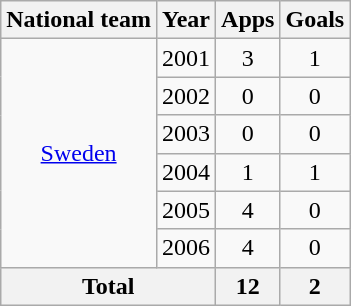<table class="wikitable" style="text-align:center">
<tr>
<th>National team</th>
<th>Year</th>
<th>Apps</th>
<th>Goals</th>
</tr>
<tr>
<td rowspan="6"><a href='#'>Sweden</a></td>
<td>2001</td>
<td>3</td>
<td>1</td>
</tr>
<tr>
<td>2002</td>
<td>0</td>
<td>0</td>
</tr>
<tr>
<td>2003</td>
<td>0</td>
<td>0</td>
</tr>
<tr>
<td>2004</td>
<td>1</td>
<td>1</td>
</tr>
<tr>
<td>2005</td>
<td>4</td>
<td>0</td>
</tr>
<tr>
<td>2006</td>
<td>4</td>
<td>0</td>
</tr>
<tr>
<th colspan="2">Total</th>
<th>12</th>
<th>2</th>
</tr>
</table>
